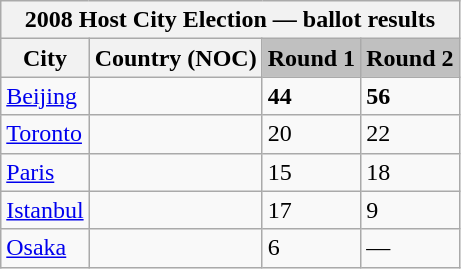<table class=wikitable>
<tr>
<th colspan=6 align=center>2008 Host City Election — ballot results</th>
</tr>
<tr>
<th>City</th>
<th>Country (NOC)</th>
<td bgcolor=silver><strong>Round 1</strong></td>
<td bgcolor=silver><strong>Round 2</strong></td>
</tr>
<tr>
<td><a href='#'>Beijing</a></td>
<td></td>
<td><strong>44</strong></td>
<td><strong>56</strong></td>
</tr>
<tr>
<td><a href='#'>Toronto</a></td>
<td></td>
<td>20</td>
<td>22</td>
</tr>
<tr>
<td><a href='#'>Paris</a></td>
<td></td>
<td>15</td>
<td>18</td>
</tr>
<tr>
<td><a href='#'>Istanbul</a></td>
<td></td>
<td>17</td>
<td>9</td>
</tr>
<tr>
<td><a href='#'>Osaka</a></td>
<td></td>
<td>6</td>
<td>—</td>
</tr>
</table>
